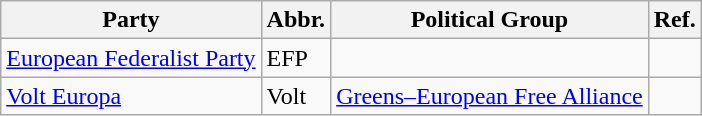<table class="wikitable">
<tr>
<th>Party</th>
<th>Abbr.</th>
<th>Political Group</th>
<th>Ref.</th>
</tr>
<tr>
<td><a href='#'>European Federalist Party</a></td>
<td>EFP</td>
<td></td>
<td></td>
</tr>
<tr>
<td><a href='#'>Volt Europa</a></td>
<td>Volt</td>
<td><a href='#'>Greens–European Free Alliance</a></td>
<td></td>
</tr>
</table>
